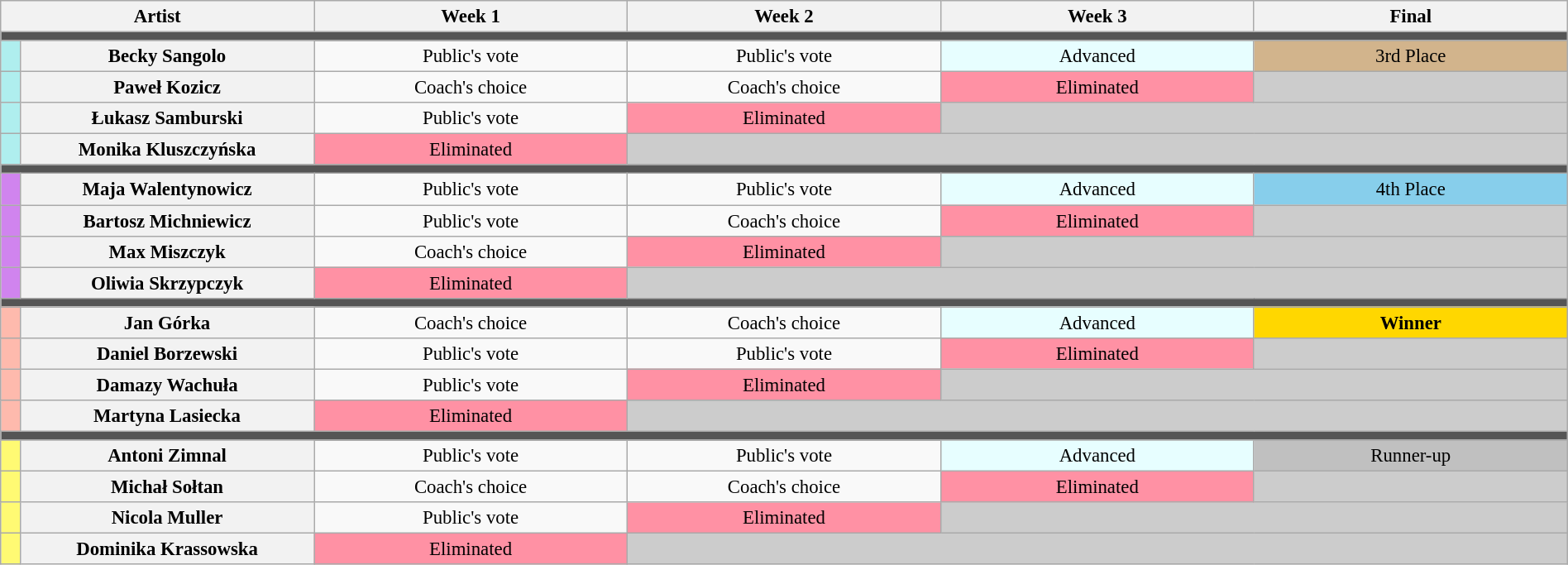<table class="wikitable" style="font-size:95%; text-align:center; width:100%">
<tr>
<th colspan="2" width="16%">Artist</th>
<th width="16%">Week 1</th>
<th width="16%">Week 2</th>
<th width="16%">Week 3</th>
<th width="16%">Final</th>
</tr>
<tr>
<th colspan="6" style="background:#555"></th>
</tr>
<tr>
<th style="width:01%; background:#afeeee"></th>
<th width="15%">Becky Sangolo</th>
<td>Public's vote</td>
<td>Public's vote</td>
<td style="background:#E7FEFF">Advanced</td>
<td style="background:tan">3rd Place</td>
</tr>
<tr>
<th style="background:#afeeee"></th>
<th>Paweł Kozicz</th>
<td>Coach's choice</td>
<td>Coach's choice</td>
<td style="background:#FF91A4">Eliminated</td>
<td style="background:#ccc"></td>
</tr>
<tr>
<th style="background:#afeeee"></th>
<th>Łukasz Samburski</th>
<td>Public's vote</td>
<td style="background:#FF91A4">Eliminated</td>
<td colspan="2" style="background:#ccc"></td>
</tr>
<tr>
<th style="background:#afeeee"></th>
<th>Monika Kluszczyńska</th>
<td style="background:#FF91A4">Eliminated</td>
<td colspan="4" style="background:#ccc"></td>
</tr>
<tr>
<th colspan="6" style="background:#555"></th>
</tr>
<tr>
<th style="background:#d084ee"></th>
<th>Maja Walentynowicz</th>
<td>Public's vote</td>
<td>Public's vote</td>
<td style="background:#E7FEFF">Advanced</td>
<td style="background:skyblue">4th Place</td>
</tr>
<tr>
<th style="background:#d084ee"></th>
<th>Bartosz Michniewicz</th>
<td>Public's vote</td>
<td>Coach's choice</td>
<td style="background:#FF91A4">Eliminated</td>
<td style="background:#ccc"></td>
</tr>
<tr>
<th style="background:#d084ee"></th>
<th>Max Miszczyk</th>
<td>Coach's choice</td>
<td style="background:#FF91A4">Eliminated</td>
<td colspan="2" style="background:#ccc"></td>
</tr>
<tr>
<th style="background:#d084ee"></th>
<th>Oliwia Skrzypczyk</th>
<td style="background:#FF91A4">Eliminated</td>
<td colspan="4" style="background:#ccc"></td>
</tr>
<tr>
<th colspan="6" style="background:#555"></th>
</tr>
<tr>
<th style="background:#febaad"></th>
<th>Jan Górka</th>
<td>Coach's choice</td>
<td>Coach's choice</td>
<td style="background:#E7FEFF">Advanced</td>
<td style="background:gold"><strong>Winner</strong></td>
</tr>
<tr>
<th style="background:#febaad"></th>
<th>Daniel Borzewski</th>
<td>Public's vote</td>
<td>Public's vote</td>
<td style="background:#FF91A4">Eliminated</td>
<td style="background:#ccc"></td>
</tr>
<tr>
<th style="background:#febaad"></th>
<th>Damazy Wachuła</th>
<td>Public's vote</td>
<td style="background:#FF91A4">Eliminated</td>
<td colspan="2" style="background:#ccc"></td>
</tr>
<tr>
<th style="background:#febaad"></th>
<th>Martyna Lasiecka</th>
<td style="background:#FF91A4">Eliminated</td>
<td colspan="4" style="background:#ccc"></td>
</tr>
<tr>
<th colspan="6" style="background:#555"></th>
</tr>
<tr>
<th style="background:#fffa73"></th>
<th>Antoni Zimnal</th>
<td>Public's vote</td>
<td>Public's vote</td>
<td style="background:#E7FEFF">Advanced</td>
<td style="background:silver">Runner-up</td>
</tr>
<tr>
<th style="background:#fffa73"></th>
<th>Michał Sołtan</th>
<td>Coach's choice</td>
<td>Coach's choice</td>
<td style="background:#FF91A4">Eliminated</td>
<td style="background:#ccc"></td>
</tr>
<tr>
<th style="background:#fffa73"></th>
<th>Nicola Muller</th>
<td>Public's vote</td>
<td style="background:#FF91A4">Eliminated</td>
<td colspan="2" style="background:#ccc"></td>
</tr>
<tr>
<th style="background:#fffa73"></th>
<th>Dominika Krassowska</th>
<td style="background:#FF91A4">Eliminated</td>
<td colspan="4" style="background:#ccc"></td>
</tr>
</table>
